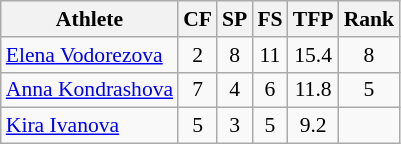<table class="wikitable" border="1" style="font-size:90%">
<tr>
<th>Athlete</th>
<th>CF</th>
<th>SP</th>
<th>FS</th>
<th>TFP</th>
<th>Rank</th>
</tr>
<tr align=center>
<td align=left><a href='#'>Elena Vodorezova</a></td>
<td>2</td>
<td>8</td>
<td>11</td>
<td>15.4</td>
<td>8</td>
</tr>
<tr align=center>
<td align=left><a href='#'>Anna Kondrashova</a></td>
<td>7</td>
<td>4</td>
<td>6</td>
<td>11.8</td>
<td>5</td>
</tr>
<tr align=center>
<td align=left><a href='#'>Kira Ivanova</a></td>
<td>5</td>
<td>3</td>
<td>5</td>
<td>9.2</td>
<td></td>
</tr>
</table>
